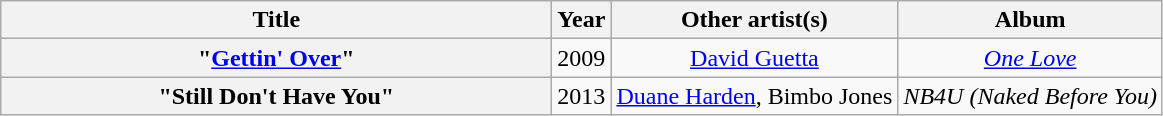<table class="wikitable plainrowheaders" style="text-align:center;">
<tr>
<th scope="col" style="width:22.5em;">Title</th>
<th scope="col">Year</th>
<th scope="col">Other artist(s)</th>
<th scope="col">Album</th>
</tr>
<tr>
<th scope="row">"<a href='#'>Gettin' Over</a>"</th>
<td>2009</td>
<td><a href='#'>David Guetta</a></td>
<td><em><a href='#'>One Love</a></em></td>
</tr>
<tr>
<th scope="row">"Still Don't Have You"</th>
<td>2013</td>
<td><a href='#'>Duane Harden</a>, Bimbo Jones</td>
<td><em>NB4U (Naked Before You)</em></td>
</tr>
</table>
